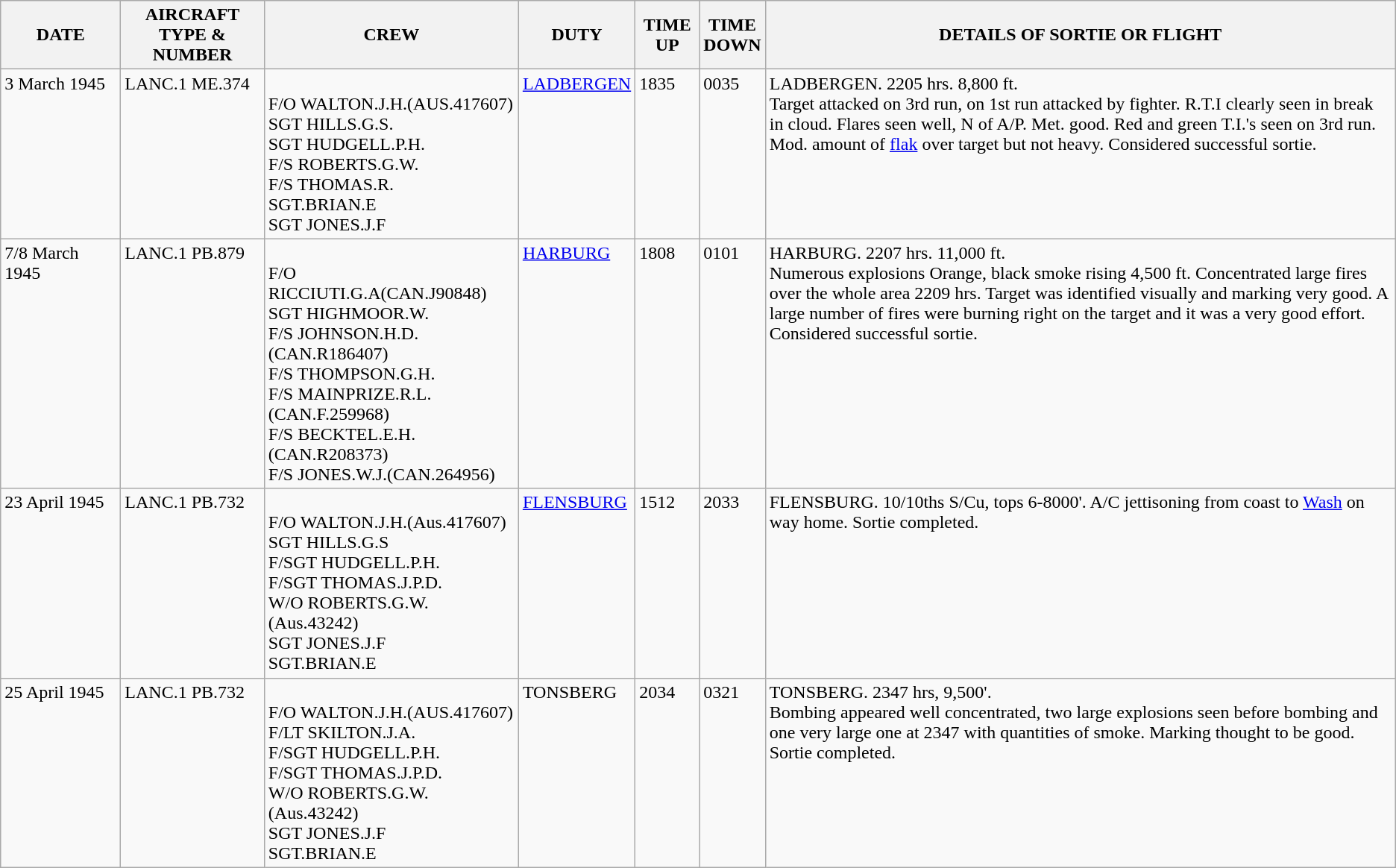<table class="wikitable">
<tr>
<th width="100">DATE</th>
<th>AIRCRAFT TYPE & NUMBER</th>
<th width="220">CREW</th>
<th>DUTY</th>
<th width="50">TIME UP</th>
<th width="50">TIME DOWN</th>
<th>DETAILS OF SORTIE OR FLIGHT</th>
</tr>
<tr valign="top">
<td>3 March 1945</td>
<td>LANC.1 ME.374</td>
<td><br>F/O WALTON.J.H.(AUS.417607)<br>
SGT HILLS.G.S.<br>
SGT HUDGELL.P.H.<br>
F/S ROBERTS.G.W.<br>
F/S THOMAS.R.<br>
SGT.BRIAN.E<br>
SGT JONES.J.F<br></td>
<td><a href='#'>LADBERGEN</a></td>
<td>1835</td>
<td>0035</td>
<td>LADBERGEN. 2205 hrs. 8,800 ft.<br>Target attacked on 3rd run, on 1st run attacked by fighter. R.T.I clearly seen in break in cloud. Flares seen well, N of A/P. Met. good. Red and green T.I.'s seen on 3rd run. Mod. amount of <a href='#'>flak</a> over target but not heavy. Considered successful sortie.</td>
</tr>
<tr valign="top">
<td>7/8 March 1945</td>
<td>LANC.1 PB.879</td>
<td><br>F/O RICCIUTI.G.A(CAN.J90848)<br>
SGT HIGHMOOR.W.<br>
F/S JOHNSON.H.D.(CAN.R186407)<br>
F/S THOMPSON.G.H.<br>
F/S MAINPRIZE.R.L.(CAN.F.259968)<br>
F/S BECKTEL.E.H.(CAN.R208373)<br>
F/S JONES.W.J.(CAN.264956)<br></td>
<td><a href='#'>HARBURG</a></td>
<td>1808</td>
<td>0101</td>
<td>HARBURG. 2207 hrs. 11,000 ft.<br>Numerous explosions  Orange, black smoke rising 4,500 ft.  Concentrated large fires over the whole area 2209 hrs.  Target was identified visually and marking very good.  A large number of fires were burning right on the target and it was a very good effort.  Considered successful sortie.</td>
</tr>
<tr valign="top">
<td>23 April 1945</td>
<td>LANC.1 PB.732</td>
<td><br>F/O WALTON.J.H.(Aus.417607)<br>
SGT HILLS.G.S<br>
F/SGT HUDGELL.P.H.<br>
F/SGT THOMAS.J.P.D.<br>
W/O ROBERTS.G.W. (Aus.43242)<br>
SGT JONES.J.F<br>
SGT.BRIAN.E<br></td>
<td><a href='#'>FLENSBURG</a></td>
<td>1512</td>
<td>2033</td>
<td>FLENSBURG. 10/10ths S/Cu, tops 6-8000'. A/C jettisoning from coast to <a href='#'>Wash</a> on way home. Sortie completed.</td>
</tr>
<tr valign="top">
<td>25 April 1945</td>
<td>LANC.1 PB.732</td>
<td><br>F/O WALTON.J.H.(AUS.417607)<br>
F/LT SKILTON.J.A.<br>
F/SGT HUDGELL.P.H.<br>
F/SGT THOMAS.J.P.D.<br>
W/O ROBERTS.G.W. (Aus.43242)<br>
SGT JONES.J.F<br>
SGT.BRIAN.E<br></td>
<td>TONSBERG</td>
<td>2034</td>
<td>0321</td>
<td>TONSBERG. 2347 hrs, 9,500'.<br>Bombing appeared well concentrated, two large explosions seen before bombing and one very large one at 2347 with quantities of smoke. Marking thought to be good. Sortie completed.</td>
</tr>
</table>
